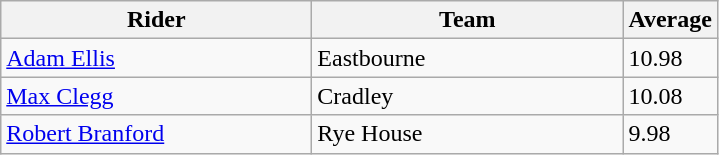<table class="wikitable" style="font-size: 100%">
<tr>
<th width=200>Rider</th>
<th width=200>Team</th>
<th width=40>Average</th>
</tr>
<tr>
<td align="left"><a href='#'>Adam Ellis</a></td>
<td>Eastbourne</td>
<td>10.98</td>
</tr>
<tr>
<td align="left"><a href='#'>Max Clegg</a></td>
<td>Cradley</td>
<td>10.08</td>
</tr>
<tr>
<td align="left"><a href='#'>Robert Branford</a></td>
<td>Rye House</td>
<td>9.98</td>
</tr>
</table>
